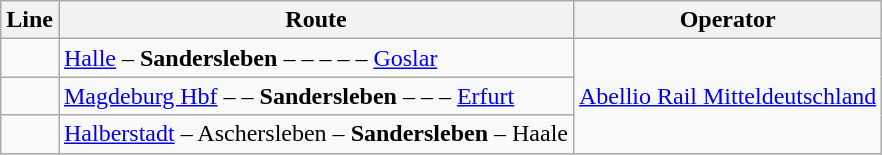<table class="wikitable">
<tr>
<th>Line</th>
<th>Route</th>
<th>Operator</th>
</tr>
<tr>
<td style="text-align:center"></td>
<td><a href='#'>Halle</a> – <strong>Sandersleben</strong> –  –  –  –  – <a href='#'>Goslar</a></td>
<td rowspan="3"><a href='#'>Abellio Rail Mitteldeutschland</a></td>
</tr>
<tr>
<td style="text-align:center"></td>
<td><a href='#'>Magdeburg Hbf</a> –  – <strong>Sandersleben</strong> –  –  – <a href='#'>Erfurt</a></td>
</tr>
<tr>
<td style="text-align:center"></td>
<td><a href='#'>Halberstadt</a> – Aschersleben – <strong>Sandersleben</strong> – Haale</td>
</tr>
</table>
